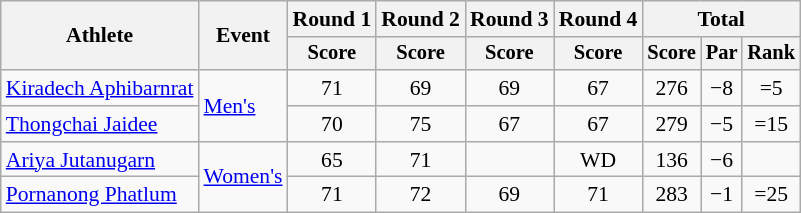<table class=wikitable style="font-size:90%;">
<tr>
<th rowspan=2>Athlete</th>
<th rowspan=2>Event</th>
<th>Round 1</th>
<th>Round 2</th>
<th>Round 3</th>
<th>Round 4</th>
<th colspan=3>Total</th>
</tr>
<tr style="font-size:95%">
<th>Score</th>
<th>Score</th>
<th>Score</th>
<th>Score</th>
<th>Score</th>
<th>Par</th>
<th>Rank</th>
</tr>
<tr align=center>
<td align=left><a href='#'>Kiradech Aphibarnrat</a></td>
<td align=left rowspan=2><a href='#'>Men's</a></td>
<td>71</td>
<td>69</td>
<td>69</td>
<td>67</td>
<td>276</td>
<td>−8</td>
<td>=5</td>
</tr>
<tr align=center>
<td align=left><a href='#'>Thongchai Jaidee</a></td>
<td>70</td>
<td>75</td>
<td>67</td>
<td>67</td>
<td>279</td>
<td>−5</td>
<td>=15</td>
</tr>
<tr align=center>
<td align=left><a href='#'>Ariya Jutanugarn</a></td>
<td align=left rowspan=2><a href='#'>Women's</a></td>
<td>65</td>
<td>71</td>
<td></td>
<td>WD</td>
<td>136</td>
<td>−6</td>
<td></td>
</tr>
<tr align=center>
<td align=left><a href='#'>Pornanong Phatlum</a></td>
<td>71</td>
<td>72</td>
<td>69</td>
<td>71</td>
<td>283</td>
<td>−1</td>
<td>=25</td>
</tr>
</table>
